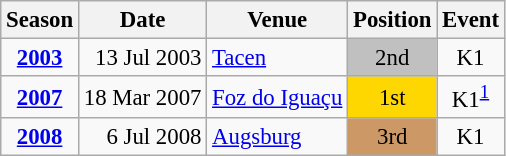<table class="wikitable" style="text-align:center; font-size:95%;">
<tr>
<th>Season</th>
<th>Date</th>
<th>Venue</th>
<th>Position</th>
<th>Event</th>
</tr>
<tr>
<td><strong><a href='#'>2003</a></strong></td>
<td align=right>13 Jul 2003</td>
<td align=left><a href='#'>Tacen</a></td>
<td bgcolor=silver>2nd</td>
<td>K1</td>
</tr>
<tr>
<td><strong><a href='#'>2007</a></strong></td>
<td align=right>18 Mar 2007</td>
<td align=left><a href='#'>Foz do Iguaçu</a></td>
<td bgcolor=gold>1st</td>
<td>K1<sup><a href='#'>1</a></sup></td>
</tr>
<tr>
<td><strong><a href='#'>2008</a></strong></td>
<td align=right>6 Jul 2008</td>
<td align=left><a href='#'>Augsburg</a></td>
<td bgcolor=cc9966>3rd</td>
<td>K1</td>
</tr>
</table>
